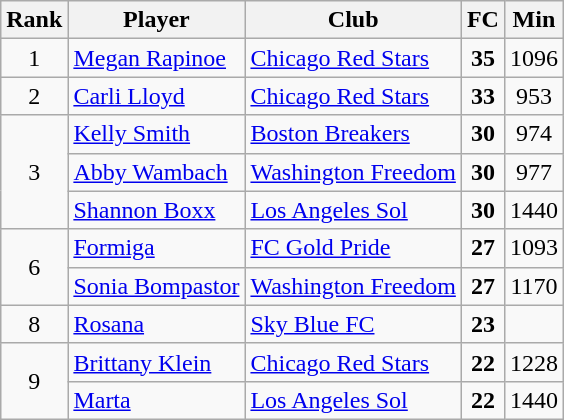<table class=wikitable>
<tr>
<th>Rank</th>
<th>Player</th>
<th>Club</th>
<th>FC</th>
<th>Min</th>
</tr>
<tr>
<td style="text-align:center;">1</td>
<td> <a href='#'>Megan Rapinoe</a></td>
<td><a href='#'>Chicago Red Stars</a></td>
<td align=center><strong>35</strong></td>
<td align=center>1096</td>
</tr>
<tr>
<td style="text-align:center;">2</td>
<td> <a href='#'>Carli Lloyd</a></td>
<td><a href='#'>Chicago Red Stars</a></td>
<td align=center><strong>33</strong></td>
<td align=center>953</td>
</tr>
<tr>
<td rowspan="3" style="text-align:center;">3</td>
<td> <a href='#'>Kelly Smith</a></td>
<td><a href='#'>Boston Breakers</a></td>
<td align=center><strong>30</strong></td>
<td align=center>974</td>
</tr>
<tr>
<td> <a href='#'>Abby Wambach</a></td>
<td><a href='#'>Washington Freedom</a></td>
<td align=center><strong>30</strong></td>
<td align=center>977</td>
</tr>
<tr>
<td> <a href='#'>Shannon Boxx</a></td>
<td><a href='#'>Los Angeles Sol</a></td>
<td align=center><strong>30</strong></td>
<td align=center>1440</td>
</tr>
<tr>
<td rowspan="2" style="text-align:center;">6</td>
<td> <a href='#'>Formiga</a></td>
<td><a href='#'>FC Gold Pride</a></td>
<td align=center><strong>27</strong></td>
<td align=center>1093</td>
</tr>
<tr>
<td> <a href='#'>Sonia Bompastor</a></td>
<td><a href='#'>Washington Freedom</a></td>
<td align=center><strong>27</strong></td>
<td align=center>1170</td>
</tr>
<tr>
<td style="text-align:center;">8</td>
<td> <a href='#'>Rosana</a></td>
<td><a href='#'>Sky Blue FC</a></td>
<td align=center><strong>23</strong></td>
<td align=center></td>
</tr>
<tr>
<td rowspan="2" style="text-align:center;">9</td>
<td> <a href='#'>Brittany Klein</a></td>
<td><a href='#'>Chicago Red Stars</a></td>
<td align=center><strong>22</strong></td>
<td align=center>1228</td>
</tr>
<tr>
<td> <a href='#'>Marta</a></td>
<td><a href='#'>Los Angeles Sol</a></td>
<td align=center><strong>22</strong></td>
<td align=center>1440</td>
</tr>
</table>
